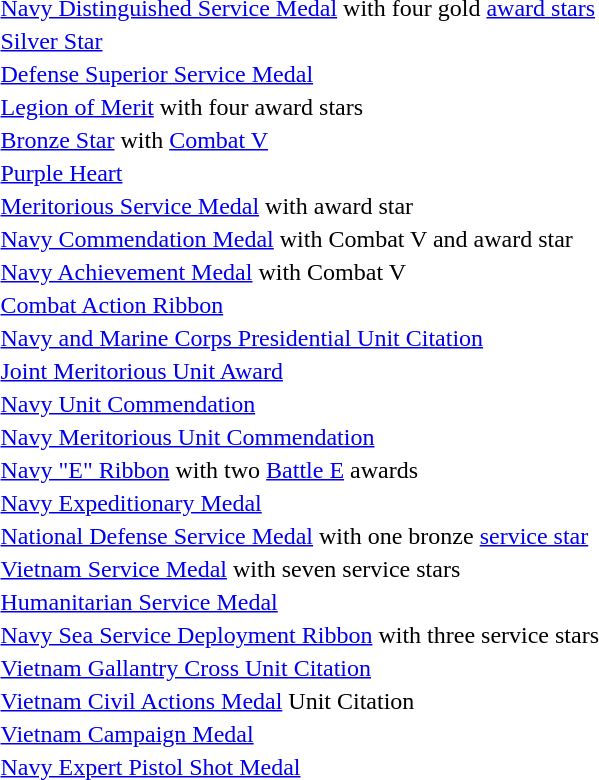<table>
<tr>
<td><span></span><span></span><span></span><span></span></td>
<td><a href='#'>Navy Distinguished Service Medal</a> with four gold <a href='#'>award stars</a></td>
</tr>
<tr>
<td></td>
<td><a href='#'>Silver Star</a></td>
</tr>
<tr>
<td></td>
<td><a href='#'>Defense Superior Service Medal</a></td>
</tr>
<tr>
<td><span></span><span></span><span></span><span></span></td>
<td><a href='#'>Legion of Merit</a> with four award stars</td>
</tr>
<tr>
<td></td>
<td><a href='#'>Bronze Star</a> with <a href='#'>Combat V</a></td>
</tr>
<tr>
<td></td>
<td><a href='#'>Purple Heart</a></td>
</tr>
<tr>
<td></td>
<td><a href='#'>Meritorious Service Medal</a> with award star</td>
</tr>
<tr>
<td><span></span><span></span></td>
<td><a href='#'>Navy Commendation Medal</a> with Combat V and award star</td>
</tr>
<tr>
<td></td>
<td><a href='#'>Navy Achievement Medal</a> with Combat V</td>
</tr>
<tr>
<td></td>
<td><a href='#'>Combat Action Ribbon</a></td>
</tr>
<tr>
<td></td>
<td><a href='#'>Navy and Marine Corps Presidential Unit Citation</a></td>
</tr>
<tr>
<td></td>
<td><a href='#'>Joint Meritorious Unit Award</a></td>
</tr>
<tr>
<td></td>
<td><a href='#'>Navy Unit Commendation</a></td>
</tr>
<tr>
<td></td>
<td><a href='#'>Navy Meritorious Unit Commendation</a></td>
</tr>
<tr>
<td></td>
<td><a href='#'>Navy "E" Ribbon</a> with two <a href='#'>Battle E</a> awards</td>
</tr>
<tr>
<td></td>
<td><a href='#'>Navy Expeditionary Medal</a></td>
</tr>
<tr>
<td></td>
<td><a href='#'>National Defense Service Medal</a> with one bronze <a href='#'>service star</a></td>
</tr>
<tr>
<td><span></span><span></span><span></span></td>
<td><a href='#'>Vietnam Service Medal</a> with seven service stars</td>
</tr>
<tr>
<td></td>
<td><a href='#'>Humanitarian Service Medal</a></td>
</tr>
<tr>
<td><span></span><span></span><span></span></td>
<td><a href='#'>Navy Sea Service Deployment Ribbon</a> with three service stars</td>
</tr>
<tr>
<td></td>
<td><a href='#'>Vietnam Gallantry Cross Unit Citation</a></td>
</tr>
<tr>
<td></td>
<td><a href='#'>Vietnam Civil Actions Medal</a> Unit Citation</td>
</tr>
<tr>
<td></td>
<td><a href='#'>Vietnam Campaign Medal</a></td>
</tr>
<tr>
<td></td>
<td><a href='#'>Navy Expert Pistol Shot Medal</a></td>
</tr>
</table>
